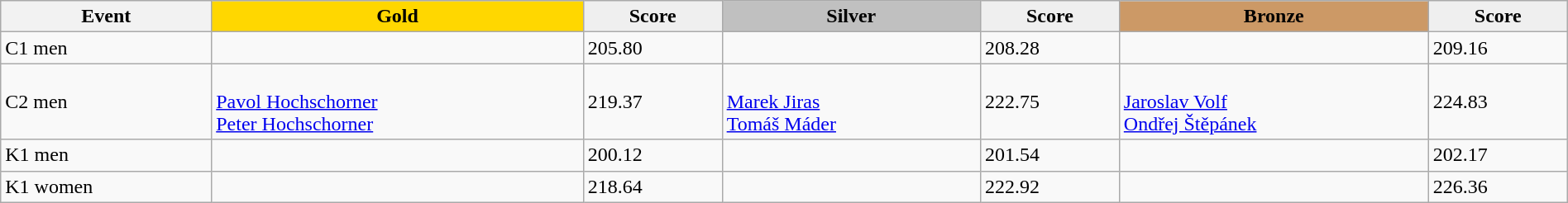<table class="wikitable" width=100%>
<tr>
<th>Event</th>
<td align=center bgcolor="gold"><strong>Gold</strong></td>
<td align=center bgcolor="EFEFEF"><strong>Score</strong></td>
<td align=center bgcolor="silver"><strong>Silver</strong></td>
<td align=center bgcolor="EFEFEF"><strong>Score</strong></td>
<td align=center bgcolor="CC9966"><strong>Bronze</strong></td>
<td align=center bgcolor="EFEFEF"><strong>Score</strong></td>
</tr>
<tr>
<td>C1 men</td>
<td></td>
<td>205.80</td>
<td></td>
<td>208.28</td>
<td></td>
<td>209.16</td>
</tr>
<tr>
<td>C2 men</td>
<td><br><a href='#'>Pavol Hochschorner</a><br><a href='#'>Peter Hochschorner</a></td>
<td>219.37</td>
<td><br><a href='#'>Marek Jiras</a><br><a href='#'>Tomáš Máder</a></td>
<td>222.75</td>
<td><br><a href='#'>Jaroslav Volf</a><br><a href='#'>Ondřej Štěpánek</a></td>
<td>224.83</td>
</tr>
<tr>
<td>K1 men</td>
<td></td>
<td>200.12</td>
<td></td>
<td>201.54</td>
<td></td>
<td>202.17</td>
</tr>
<tr>
<td>K1 women</td>
<td></td>
<td>218.64</td>
<td></td>
<td>222.92</td>
<td></td>
<td>226.36</td>
</tr>
</table>
